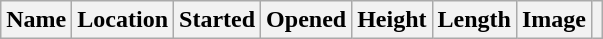<table class="wikitable sortable">
<tr>
<th>Name</th>
<th>Location</th>
<th>Started</th>
<th>Opened</th>
<th>Height</th>
<th>Length</th>
<th>Image</th>
<th><br>




















</th>
</tr>
</table>
